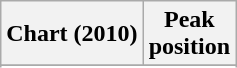<table class="wikitable sortable plainrowheaders">
<tr>
<th>Chart (2010)</th>
<th>Peak<br>position</th>
</tr>
<tr>
</tr>
<tr>
</tr>
</table>
